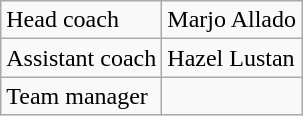<table class=wikitable>
<tr>
<td>Head coach</td>
<td> Marjo Allado</td>
</tr>
<tr>
<td>Assistant coach</td>
<td> Hazel Lustan</td>
</tr>
<tr>
<td>Team manager</td>
<td></td>
</tr>
</table>
